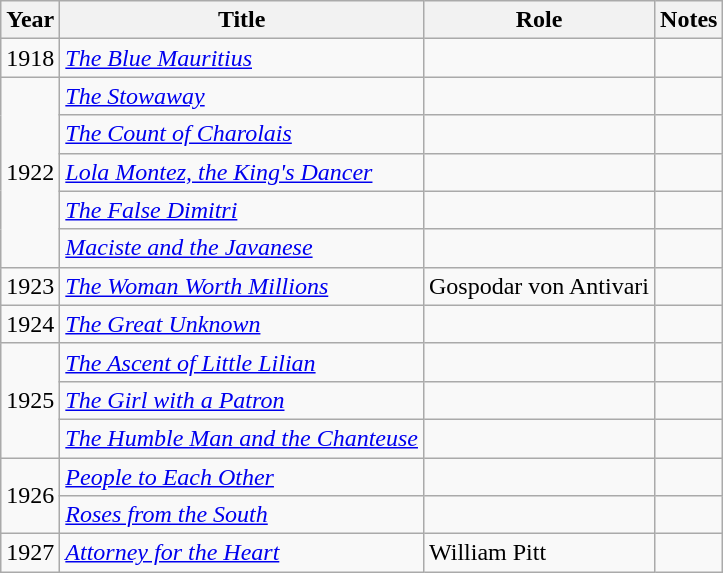<table class="wikitable sortable">
<tr>
<th>Year</th>
<th>Title</th>
<th>Role</th>
<th class="unsortable">Notes</th>
</tr>
<tr>
<td>1918</td>
<td><em><a href='#'>The Blue Mauritius</a></em></td>
<td></td>
<td></td>
</tr>
<tr>
<td rowspan=5>1922</td>
<td><em><a href='#'>The Stowaway</a></em></td>
<td></td>
<td></td>
</tr>
<tr>
<td><em><a href='#'>The Count of Charolais</a></em></td>
<td></td>
<td></td>
</tr>
<tr>
<td><em><a href='#'>Lola Montez, the King's Dancer</a></em></td>
<td></td>
<td></td>
</tr>
<tr>
<td><em><a href='#'>The False Dimitri</a></em></td>
<td></td>
<td></td>
</tr>
<tr>
<td><em><a href='#'>Maciste and the Javanese</a></em></td>
<td></td>
<td></td>
</tr>
<tr>
<td>1923</td>
<td><em><a href='#'>The Woman Worth Millions</a></em></td>
<td>Gospodar von Antivari</td>
<td></td>
</tr>
<tr>
<td>1924</td>
<td><em><a href='#'>The Great Unknown</a></em></td>
<td></td>
<td></td>
</tr>
<tr>
<td rowspan=3>1925</td>
<td><em><a href='#'>The Ascent of Little Lilian</a></em></td>
<td></td>
<td></td>
</tr>
<tr>
<td><em><a href='#'>The Girl with a Patron</a></em></td>
<td></td>
<td></td>
</tr>
<tr>
<td><em><a href='#'>The Humble Man and the Chanteuse</a></em></td>
<td></td>
<td></td>
</tr>
<tr>
<td rowspan=2>1926</td>
<td><em><a href='#'>People to Each Other</a></em></td>
<td></td>
<td></td>
</tr>
<tr>
<td><em><a href='#'>Roses from the South</a></em></td>
<td></td>
<td></td>
</tr>
<tr>
<td>1927</td>
<td><em><a href='#'>Attorney for the Heart</a></em></td>
<td>William Pitt</td>
<td></td>
</tr>
</table>
